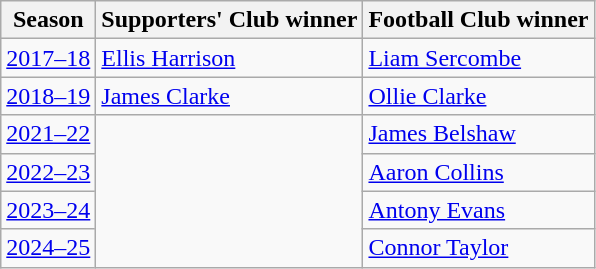<table class=wikitable>
<tr>
<th>Season</th>
<th>Supporters' Club winner</th>
<th>Football Club winner</th>
</tr>
<tr>
<td style="text-align:center;"><a href='#'>2017–18</a></td>
<td> <a href='#'>Ellis Harrison</a></td>
<td> <a href='#'>Liam Sercombe</a></td>
</tr>
<tr>
<td style="text-align:center;"><a href='#'>2018–19</a></td>
<td> <a href='#'>James Clarke</a></td>
<td> <a href='#'>Ollie Clarke</a></td>
</tr>
<tr>
<td style="text-align:center;"><a href='#'>2021–22</a></td>
<td rowspan="4"></td>
<td> <a href='#'>James Belshaw</a></td>
</tr>
<tr>
<td style="text-align:center;"><a href='#'>2022–23</a></td>
<td> <a href='#'>Aaron Collins</a></td>
</tr>
<tr>
<td style="text-align:center;"><a href='#'>2023–24</a></td>
<td> <a href='#'>Antony Evans</a></td>
</tr>
<tr>
<td style="text-align:center;"><a href='#'>2024–25</a></td>
<td> <a href='#'>Connor Taylor</a></td>
</tr>
</table>
